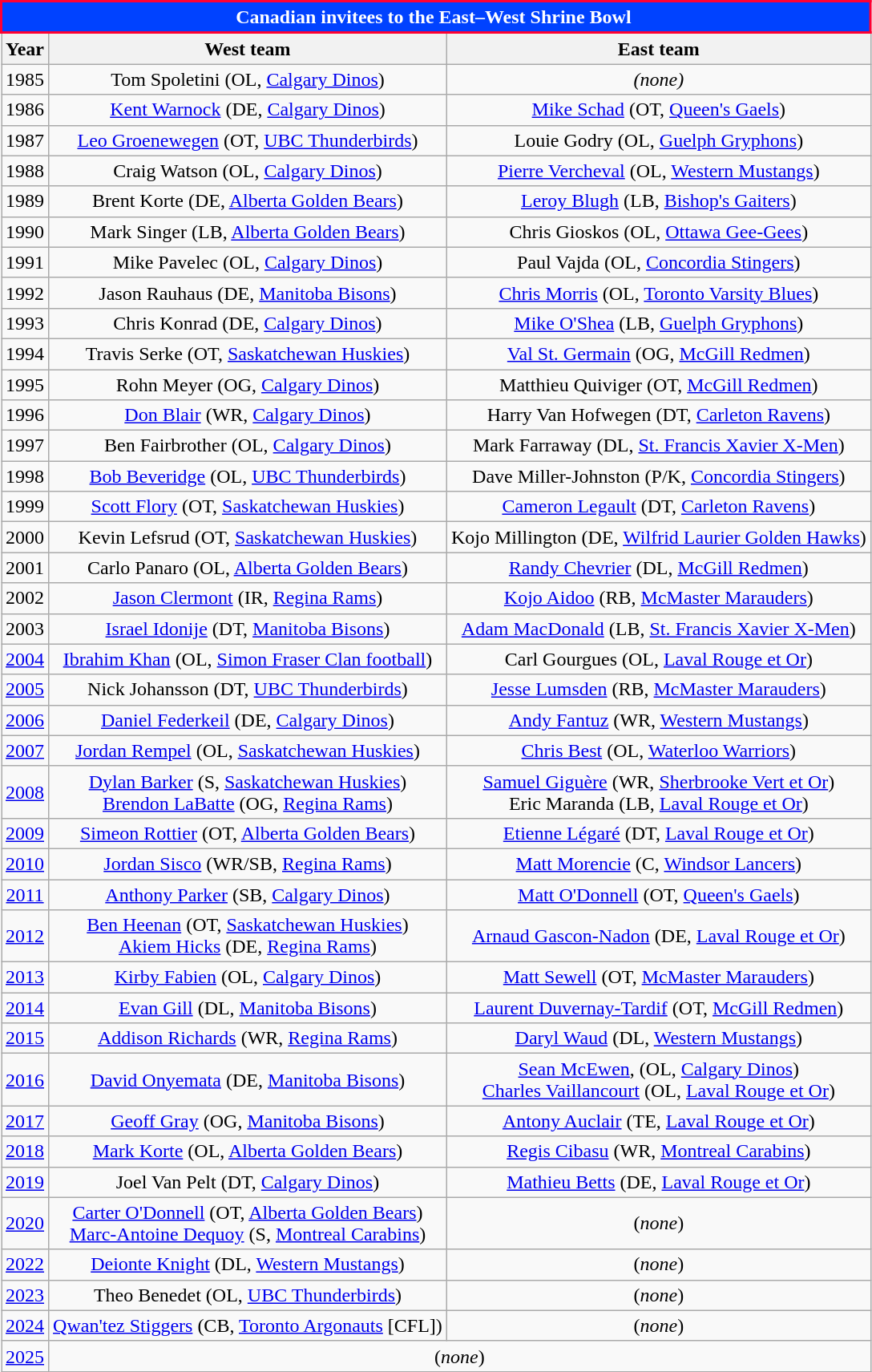<table class="wikitable mw-collapsible mw-collapsed" style="text-align:center">
<tr>
<th style="background:#0042FF; color:#fff; border:2px solid #FF0032;" colspan="3">Canadian invitees to the East–West Shrine Bowl </th>
</tr>
<tr>
<th>Year</th>
<th>West team</th>
<th>East team</th>
</tr>
<tr>
<td>1985</td>
<td>Tom Spoletini (OL, <a href='#'>Calgary Dinos</a>)</td>
<td><em>(none)</em></td>
</tr>
<tr>
<td>1986</td>
<td><a href='#'>Kent Warnock</a> (DE, <a href='#'>Calgary Dinos</a>)</td>
<td><a href='#'>Mike Schad</a> (OT, <a href='#'>Queen's Gaels</a>)</td>
</tr>
<tr>
<td>1987</td>
<td><a href='#'>Leo Groenewegen</a> (OT, <a href='#'>UBC Thunderbirds</a>)</td>
<td>Louie Godry (OL, <a href='#'>Guelph Gryphons</a>)</td>
</tr>
<tr>
<td>1988</td>
<td>Craig Watson (OL, <a href='#'>Calgary Dinos</a>)</td>
<td><a href='#'>Pierre Vercheval</a> (OL, <a href='#'>Western Mustangs</a>)</td>
</tr>
<tr>
<td>1989</td>
<td>Brent Korte (DE, <a href='#'>Alberta Golden Bears</a>)</td>
<td><a href='#'>Leroy Blugh</a> (LB, <a href='#'>Bishop's Gaiters</a>)</td>
</tr>
<tr>
<td>1990</td>
<td>Mark Singer (LB, <a href='#'>Alberta Golden Bears</a>)</td>
<td>Chris Gioskos (OL, <a href='#'>Ottawa Gee-Gees</a>)</td>
</tr>
<tr>
<td>1991</td>
<td>Mike Pavelec (OL, <a href='#'>Calgary Dinos</a>)</td>
<td>Paul Vajda (OL, <a href='#'>Concordia Stingers</a>)</td>
</tr>
<tr>
<td>1992</td>
<td>Jason Rauhaus (DE, <a href='#'>Manitoba Bisons</a>)</td>
<td><a href='#'>Chris Morris</a> (OL, <a href='#'>Toronto Varsity Blues</a>)</td>
</tr>
<tr>
<td>1993</td>
<td>Chris Konrad (DE, <a href='#'>Calgary Dinos</a>)</td>
<td><a href='#'>Mike O'Shea</a> (LB, <a href='#'>Guelph Gryphons</a>)</td>
</tr>
<tr>
<td>1994</td>
<td>Travis Serke (OT, <a href='#'>Saskatchewan Huskies</a>)</td>
<td><a href='#'>Val St. Germain</a> (OG, <a href='#'>McGill Redmen</a>)</td>
</tr>
<tr>
<td>1995</td>
<td>Rohn Meyer (OG, <a href='#'>Calgary Dinos</a>)</td>
<td>Matthieu Quiviger (OT, <a href='#'>McGill Redmen</a>)</td>
</tr>
<tr>
<td>1996</td>
<td><a href='#'>Don Blair</a> (WR, <a href='#'>Calgary Dinos</a>)</td>
<td>Harry Van Hofwegen (DT, <a href='#'>Carleton Ravens</a>)</td>
</tr>
<tr>
<td>1997</td>
<td>Ben Fairbrother (OL, <a href='#'>Calgary Dinos</a>)</td>
<td>Mark Farraway (DL, <a href='#'>St. Francis Xavier X-Men</a>)</td>
</tr>
<tr>
<td>1998</td>
<td><a href='#'>Bob Beveridge</a> (OL, <a href='#'>UBC Thunderbirds</a>)</td>
<td>Dave Miller-Johnston (P/K, <a href='#'>Concordia Stingers</a>)</td>
</tr>
<tr>
<td>1999</td>
<td><a href='#'>Scott Flory</a> (OT, <a href='#'>Saskatchewan Huskies</a>)</td>
<td><a href='#'>Cameron Legault</a> (DT, <a href='#'>Carleton Ravens</a>)</td>
</tr>
<tr>
<td>2000</td>
<td>Kevin Lefsrud (OT, <a href='#'>Saskatchewan Huskies</a>)</td>
<td>Kojo Millington (DE, <a href='#'>Wilfrid Laurier Golden Hawks</a>)</td>
</tr>
<tr>
<td>2001</td>
<td>Carlo Panaro (OL, <a href='#'>Alberta Golden Bears</a>)</td>
<td><a href='#'>Randy Chevrier</a> (DL, <a href='#'>McGill Redmen</a>)</td>
</tr>
<tr>
<td>2002</td>
<td><a href='#'>Jason Clermont</a> (IR, <a href='#'>Regina Rams</a>)</td>
<td><a href='#'>Kojo Aidoo</a> (RB, <a href='#'>McMaster Marauders</a>)</td>
</tr>
<tr>
<td>2003</td>
<td><a href='#'>Israel Idonije</a> (DT, <a href='#'>Manitoba Bisons</a>)</td>
<td><a href='#'>Adam MacDonald</a> (LB, <a href='#'>St. Francis Xavier X-Men</a>)</td>
</tr>
<tr>
<td><a href='#'>2004</a></td>
<td><a href='#'>Ibrahim Khan</a> (OL, <a href='#'>Simon Fraser Clan football</a>)</td>
<td>Carl Gourgues (OL, <a href='#'>Laval Rouge et Or</a>)</td>
</tr>
<tr>
<td><a href='#'>2005</a></td>
<td>Nick Johansson (DT, <a href='#'>UBC Thunderbirds</a>)</td>
<td><a href='#'>Jesse Lumsden</a> (RB, <a href='#'>McMaster Marauders</a>)</td>
</tr>
<tr>
<td><a href='#'>2006</a></td>
<td><a href='#'>Daniel Federkeil</a> (DE, <a href='#'>Calgary Dinos</a>)</td>
<td><a href='#'>Andy Fantuz</a> (WR, <a href='#'>Western Mustangs</a>)</td>
</tr>
<tr>
<td><a href='#'>2007</a></td>
<td><a href='#'>Jordan Rempel</a> (OL, <a href='#'>Saskatchewan Huskies</a>)</td>
<td><a href='#'>Chris Best</a> (OL, <a href='#'>Waterloo Warriors</a>)</td>
</tr>
<tr>
<td><a href='#'>2008</a></td>
<td><a href='#'>Dylan Barker</a> (S, <a href='#'>Saskatchewan Huskies</a>)<br><a href='#'>Brendon LaBatte</a> (OG, <a href='#'>Regina Rams</a>)</td>
<td><a href='#'>Samuel Giguère</a> (WR, <a href='#'>Sherbrooke Vert et Or</a>)<br>Eric Maranda (LB, <a href='#'>Laval Rouge et Or</a>)</td>
</tr>
<tr>
<td><a href='#'>2009</a></td>
<td><a href='#'>Simeon Rottier</a> (OT, <a href='#'>Alberta Golden Bears</a>)</td>
<td><a href='#'>Etienne Légaré</a> (DT, <a href='#'>Laval Rouge et Or</a>)</td>
</tr>
<tr>
<td><a href='#'>2010</a></td>
<td><a href='#'>Jordan Sisco</a> (WR/SB, <a href='#'>Regina Rams</a>)</td>
<td><a href='#'>Matt Morencie</a> (C, <a href='#'>Windsor Lancers</a>)</td>
</tr>
<tr>
<td><a href='#'>2011</a></td>
<td><a href='#'>Anthony Parker</a> (SB, <a href='#'>Calgary Dinos</a>)</td>
<td><a href='#'>Matt O'Donnell</a> (OT, <a href='#'>Queen's Gaels</a>)</td>
</tr>
<tr>
<td><a href='#'>2012</a></td>
<td><a href='#'>Ben Heenan</a> (OT, <a href='#'>Saskatchewan Huskies</a>)<br><a href='#'>Akiem Hicks</a> (DE, <a href='#'>Regina Rams</a>)</td>
<td><a href='#'>Arnaud Gascon-Nadon</a> (DE, <a href='#'>Laval Rouge et Or</a>)</td>
</tr>
<tr>
<td><a href='#'>2013</a></td>
<td><a href='#'>Kirby Fabien</a> (OL, <a href='#'>Calgary Dinos</a>)</td>
<td><a href='#'>Matt Sewell</a> (OT, <a href='#'>McMaster Marauders</a>)</td>
</tr>
<tr>
<td><a href='#'>2014</a></td>
<td><a href='#'>Evan Gill</a> (DL, <a href='#'>Manitoba Bisons</a>)</td>
<td><a href='#'>Laurent Duvernay-Tardif</a> (OT, <a href='#'>McGill Redmen</a>)</td>
</tr>
<tr>
<td><a href='#'>2015</a></td>
<td><a href='#'>Addison Richards</a> (WR, <a href='#'>Regina Rams</a>)</td>
<td><a href='#'>Daryl Waud</a> (DL, <a href='#'>Western Mustangs</a>)</td>
</tr>
<tr>
<td><a href='#'>2016</a></td>
<td><a href='#'>David Onyemata</a> (DE, <a href='#'>Manitoba Bisons</a>)</td>
<td><a href='#'>Sean McEwen</a>, (OL, <a href='#'>Calgary Dinos</a>)<br><a href='#'>Charles Vaillancourt</a> (OL, <a href='#'>Laval Rouge et Or</a>)</td>
</tr>
<tr>
<td><a href='#'>2017</a></td>
<td><a href='#'>Geoff Gray</a> (OG, <a href='#'>Manitoba Bisons</a>)</td>
<td><a href='#'>Antony Auclair</a> (TE, <a href='#'>Laval Rouge et Or</a>)</td>
</tr>
<tr>
<td><a href='#'>2018</a></td>
<td><a href='#'>Mark Korte</a> (OL, <a href='#'>Alberta Golden Bears</a>)</td>
<td><a href='#'>Regis Cibasu</a> (WR, <a href='#'>Montreal Carabins</a>)</td>
</tr>
<tr>
<td><a href='#'>2019</a></td>
<td>Joel Van Pelt (DT, <a href='#'>Calgary Dinos</a>)</td>
<td><a href='#'>Mathieu Betts</a> (DE, <a href='#'>Laval Rouge et Or</a>)</td>
</tr>
<tr>
<td><a href='#'>2020</a></td>
<td><a href='#'>Carter O'Donnell</a> (OT, <a href='#'>Alberta Golden Bears</a>)<br><a href='#'>Marc-Antoine Dequoy</a> (S, <a href='#'>Montreal Carabins</a>)</td>
<td>(<em>none</em>)</td>
</tr>
<tr>
<td><a href='#'>2022</a></td>
<td><a href='#'>Deionte Knight</a> (DL, <a href='#'>Western Mustangs</a>)</td>
<td>(<em>none</em>)</td>
</tr>
<tr>
<td><a href='#'>2023</a></td>
<td>Theo Benedet (OL, <a href='#'>UBC Thunderbirds</a>)</td>
<td>(<em>none</em>)</td>
</tr>
<tr>
<td><a href='#'>2024</a></td>
<td><a href='#'>Qwan'tez Stiggers</a> (CB, <a href='#'>Toronto Argonauts</a> [CFL])</td>
<td>(<em>none</em>)</td>
</tr>
<tr>
<td><a href='#'>2025</a></td>
<td colspan=2>(<em>none</em>)</td>
</tr>
</table>
